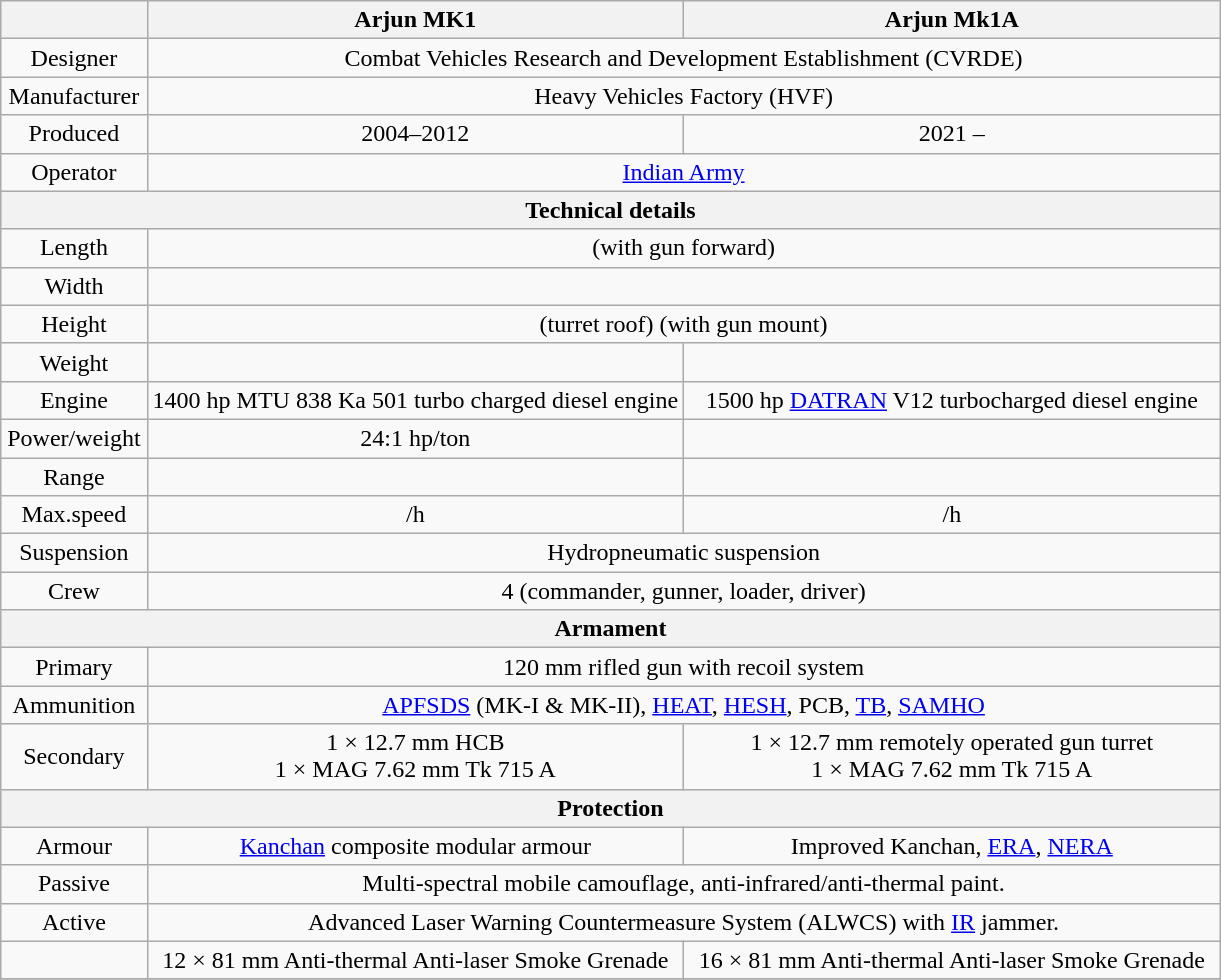<table class=wikitable>
<tr align=center>
<th width="12%"></th>
<th width="44%">Arjun MK1</th>
<th width="44%">Arjun Mk1A</th>
</tr>
<tr align=center>
<td>Designer</td>
<td colspan=2>Combat Vehicles Research and Development Establishment (CVRDE)</td>
</tr>
<tr align=center>
<td>Manufacturer</td>
<td colspan=2>Heavy Vehicles Factory (HVF)</td>
</tr>
<tr align=center>
<td>Produced</td>
<td>2004–2012</td>
<td>2021 –</td>
</tr>
<tr align=center>
<td>Operator</td>
<td colspan=2><a href='#'>Indian Army</a></td>
</tr>
<tr align=center>
<th colspan=3>Technical details</th>
</tr>
<tr align=center>
<td>Length</td>
<td colspan=2> (with gun forward)</td>
</tr>
<tr align=center>
<td>Width</td>
<td colspan=2></td>
</tr>
<tr align=center>
<td>Height</td>
<td colspan=2> (turret roof)  (with gun mount)</td>
</tr>
<tr align=center>
<td>Weight</td>
<td></td>
<td></td>
</tr>
<tr align=center>
<td>Engine</td>
<td>1400 hp MTU 838 Ka 501 turbo charged diesel engine</td>
<td>1500 hp <a href='#'>DATRAN</a> V12 turbocharged diesel engine</td>
</tr>
<tr align=center>
<td>Power/weight</td>
<td>24:1 hp/ton</td>
<td></td>
</tr>
<tr align=center>
<td>Range</td>
<td></td>
<td></td>
</tr>
<tr align=center>
<td>Max.speed</td>
<td> /h</td>
<td> /h</td>
</tr>
<tr align=center>
<td>Suspension</td>
<td colspan=2>Hydropneumatic suspension</td>
</tr>
<tr align=center>
<td>Crew</td>
<td colspan=2>4 (commander, gunner, loader, driver)</td>
</tr>
<tr align=center>
<th colspan=3>Armament</th>
</tr>
<tr align=center>
<td>Primary</td>
<td colspan=2>120 mm rifled gun with recoil system</td>
</tr>
<tr align=center>
<td>Ammunition</td>
<td colspan=2><a href='#'>APFSDS</a> (MK-I & MK-II), <a href='#'>HEAT</a>, <a href='#'>HESH</a>, PCB, <a href='#'>TB</a>, <a href='#'>SAMHO</a></td>
</tr>
<tr align=center>
<td>Secondary</td>
<td>1 × 12.7 mm HCB<br>1 × MAG 7.62 mm Tk 715 A</td>
<td>1 × 12.7 mm remotely operated gun turret<br>1 × MAG 7.62 mm Tk 715 A</td>
</tr>
<tr align=center>
<th colspan=3>Protection</th>
</tr>
<tr align=center>
<td>Armour</td>
<td><a href='#'>Kanchan</a> composite modular armour </td>
<td>Improved Kanchan, <a href='#'>ERA</a>, <a href='#'>NERA</a></td>
</tr>
<tr align=center>
<td>Passive</td>
<td colspan=2>Multi-spectral mobile camouflage, anti-infrared/anti-thermal paint.</td>
</tr>
<tr align=center>
<td>Active</td>
<td colspan=2>Advanced Laser Warning Countermeasure System (ALWCS) with <a href='#'>IR</a> jammer.</td>
</tr>
<tr align=center>
<td></td>
<td>12 × 81 mm Anti-thermal Anti-laser Smoke Grenade</td>
<td>16 × 81 mm Anti-thermal Anti-laser Smoke Grenade</td>
</tr>
<tr align=center>
</tr>
</table>
